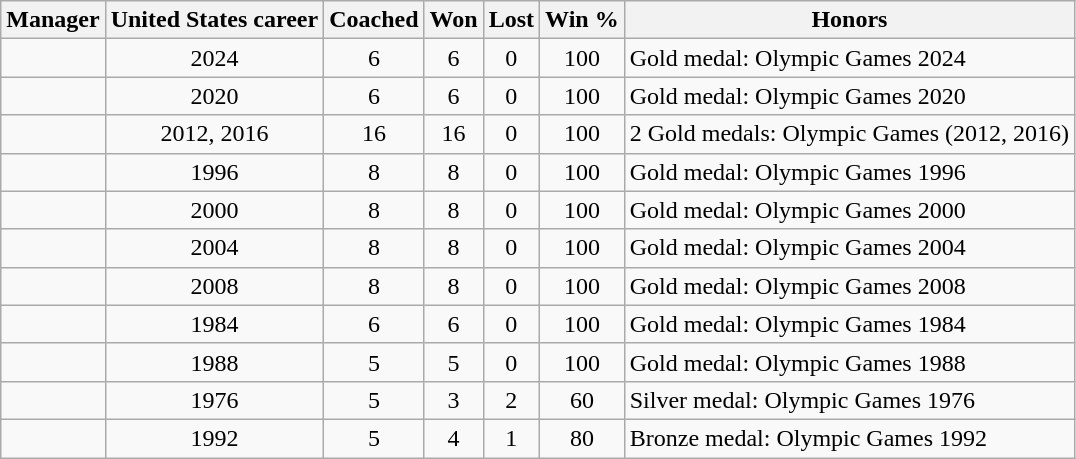<table class="wikitable sortable" style="text-align:center;">
<tr>
<th>Manager</th>
<th>United States career</th>
<th>Coached</th>
<th>Won</th>
<th>Lost</th>
<th>Win %</th>
<th>Honors</th>
</tr>
<tr>
<td style="text-align: left;"></td>
<td>2024</td>
<td>6</td>
<td>6</td>
<td>0</td>
<td>100</td>
<td style="text-align: left;"> Gold medal: Olympic Games 2024</td>
</tr>
<tr>
<td style="text-align: left;"></td>
<td>2020</td>
<td>6</td>
<td>6</td>
<td>0</td>
<td>100</td>
<td style="text-align: left;"> Gold medal: Olympic Games 2020</td>
</tr>
<tr>
<td style="text-align: left;"></td>
<td>2012, 2016</td>
<td>16</td>
<td>16</td>
<td>0</td>
<td>100</td>
<td style="text-align: left;">  2 Gold medals: Olympic Games (2012, 2016)</td>
</tr>
<tr>
<td style="text-align: left;"></td>
<td>1996</td>
<td>8</td>
<td>8</td>
<td>0</td>
<td>100</td>
<td style="text-align: left;"> Gold medal: Olympic Games 1996</td>
</tr>
<tr>
<td style="text-align: left;"></td>
<td>2000</td>
<td>8</td>
<td>8</td>
<td>0</td>
<td>100</td>
<td style="text-align: left;"> Gold medal: Olympic Games 2000</td>
</tr>
<tr>
<td style="text-align: left;"></td>
<td>2004</td>
<td>8</td>
<td>8</td>
<td>0</td>
<td>100</td>
<td style="text-align: left;"> Gold medal: Olympic Games 2004</td>
</tr>
<tr>
<td style="text-align: left;"></td>
<td>2008</td>
<td>8</td>
<td>8</td>
<td>0</td>
<td>100</td>
<td style="text-align: left;"> Gold medal: Olympic Games 2008</td>
</tr>
<tr>
<td style="text-align: left;"></td>
<td>1984</td>
<td>6</td>
<td>6</td>
<td>0</td>
<td>100</td>
<td style="text-align: left;"> Gold medal: Olympic Games 1984</td>
</tr>
<tr>
<td style="text-align: left;"></td>
<td>1988</td>
<td>5</td>
<td>5</td>
<td>0</td>
<td>100</td>
<td style="text-align: left;"> Gold medal: Olympic Games 1988</td>
</tr>
<tr>
<td style="text-align: left;"></td>
<td>1976</td>
<td>5</td>
<td>3</td>
<td>2</td>
<td>60</td>
<td style="text-align: left;"> Silver medal: Olympic Games 1976</td>
</tr>
<tr>
<td style="text-align: left;"></td>
<td>1992</td>
<td>5</td>
<td>4</td>
<td>1</td>
<td>80</td>
<td style="text-align: left;"> Bronze medal: Olympic Games 1992</td>
</tr>
</table>
